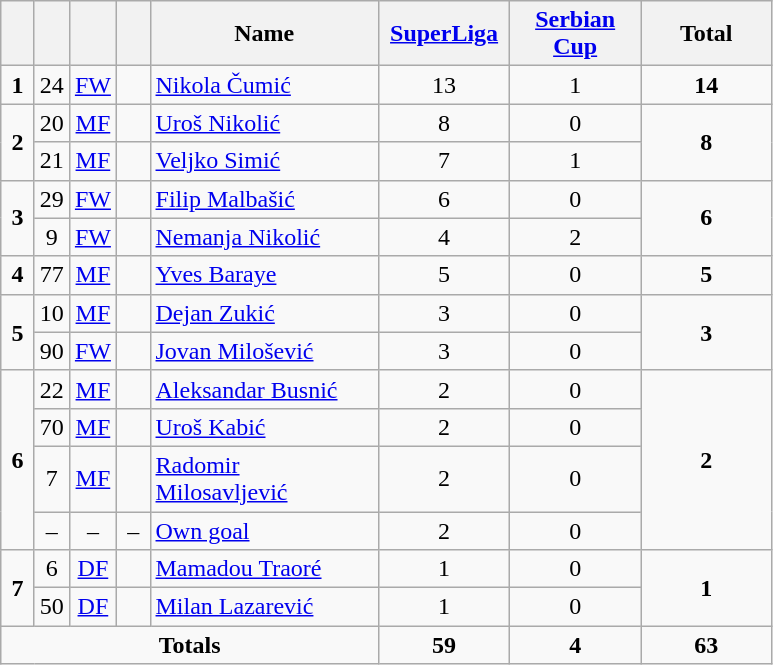<table class="wikitable" style="text-align:center">
<tr>
<th width="15"></th>
<th width="15"></th>
<th width="15"></th>
<th width="15"></th>
<th width="145">Name</th>
<th width="80"><strong><a href='#'>SuperLiga</a></strong></th>
<th width="80"><strong><a href='#'>Serbian Cup</a></strong></th>
<th width="80">Total</th>
</tr>
<tr>
<td><strong>1</strong></td>
<td>24</td>
<td><a href='#'><abbr>FW</abbr></a></td>
<td></td>
<td align="left"><a href='#'>Nikola Čumić</a></td>
<td>13</td>
<td>1</td>
<td><strong>14</strong></td>
</tr>
<tr>
<td rowspan="2"><strong>2</strong></td>
<td>20</td>
<td><a href='#'>MF</a></td>
<td></td>
<td align="left"><a href='#'>Uroš Nikolić</a></td>
<td>8</td>
<td>0</td>
<td rowspan="2"><strong>8</strong></td>
</tr>
<tr>
<td>21</td>
<td><a href='#'>MF</a></td>
<td></td>
<td align="left"><a href='#'>Veljko Simić</a></td>
<td>7</td>
<td>1</td>
</tr>
<tr>
<td rowspan="2"><strong>3</strong></td>
<td>29</td>
<td><a href='#'><abbr>FW</abbr></a></td>
<td></td>
<td align="left"><a href='#'>Filip Malbašić</a></td>
<td>6</td>
<td>0</td>
<td rowspan="2"><strong>6</strong></td>
</tr>
<tr>
<td>9</td>
<td><a href='#'><abbr>FW</abbr></a></td>
<td></td>
<td align="left"><a href='#'>Nemanja Nikolić</a></td>
<td>4</td>
<td>2</td>
</tr>
<tr>
<td><strong>4</strong></td>
<td>77</td>
<td><a href='#'>MF</a></td>
<td></td>
<td align="left"><a href='#'>Yves Baraye</a></td>
<td>5</td>
<td>0</td>
<td><strong>5</strong></td>
</tr>
<tr>
<td rowspan="2"><strong>5</strong></td>
<td>10</td>
<td><a href='#'>MF</a></td>
<td></td>
<td align="left"><a href='#'>Dejan Zukić</a></td>
<td>3</td>
<td>0</td>
<td rowspan="2"><strong>3</strong></td>
</tr>
<tr>
<td>90</td>
<td><a href='#'><abbr>FW</abbr></a></td>
<td></td>
<td align="left"><a href='#'>Jovan Milošević</a></td>
<td>3</td>
<td>0</td>
</tr>
<tr>
<td rowspan="4"><strong>6</strong></td>
<td>22</td>
<td><a href='#'>MF</a></td>
<td></td>
<td align="left"><a href='#'>Aleksandar Busnić</a></td>
<td>2</td>
<td>0</td>
<td rowspan="4"><strong>2</strong></td>
</tr>
<tr>
<td>70</td>
<td><a href='#'>MF</a></td>
<td></td>
<td align="left"><a href='#'>Uroš Kabić</a></td>
<td>2</td>
<td>0</td>
</tr>
<tr>
<td>7</td>
<td><a href='#'>MF</a></td>
<td></td>
<td align="left"><a href='#'>Radomir Milosavljević</a></td>
<td>2</td>
<td>0</td>
</tr>
<tr>
<td>–</td>
<td>–</td>
<td>–</td>
<td align="left"><a href='#'>Own goal</a></td>
<td>2</td>
<td>0</td>
</tr>
<tr>
<td rowspan="2"><strong>7</strong></td>
<td>6</td>
<td><a href='#'>DF</a></td>
<td></td>
<td align="left"><a href='#'>Mamadou Traoré</a></td>
<td>1</td>
<td>0</td>
<td rowspan="2"><strong>1</strong></td>
</tr>
<tr>
<td>50</td>
<td><a href='#'>DF</a></td>
<td></td>
<td align="left"><a href='#'>Milan Lazarević</a></td>
<td>1</td>
<td>0</td>
</tr>
<tr>
<td colspan="5"><strong>Totals</strong></td>
<td><strong>59</strong></td>
<td><strong>4</strong></td>
<td><strong>63</strong></td>
</tr>
</table>
